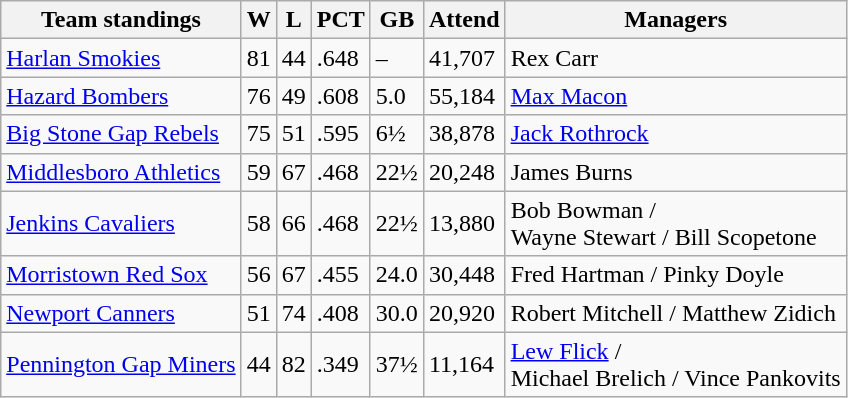<table class="wikitable">
<tr>
<th>Team standings</th>
<th>W</th>
<th>L</th>
<th>PCT</th>
<th>GB</th>
<th>Attend</th>
<th>Managers</th>
</tr>
<tr>
<td><a href='#'>Harlan Smokies</a></td>
<td>81</td>
<td>44</td>
<td>.648</td>
<td>–</td>
<td>41,707</td>
<td>Rex Carr</td>
</tr>
<tr>
<td><a href='#'>Hazard Bombers</a></td>
<td>76</td>
<td>49</td>
<td>.608</td>
<td>5.0</td>
<td>55,184</td>
<td><a href='#'>Max Macon</a></td>
</tr>
<tr>
<td><a href='#'>Big Stone Gap Rebels</a></td>
<td>75</td>
<td>51</td>
<td>.595</td>
<td>6½</td>
<td>38,878</td>
<td><a href='#'>Jack Rothrock</a></td>
</tr>
<tr>
<td><a href='#'>Middlesboro Athletics</a></td>
<td>59</td>
<td>67</td>
<td>.468</td>
<td>22½</td>
<td>20,248</td>
<td>James Burns</td>
</tr>
<tr>
<td><a href='#'>Jenkins Cavaliers</a></td>
<td>58</td>
<td>66</td>
<td>.468</td>
<td>22½</td>
<td>13,880</td>
<td>Bob Bowman /<br>Wayne Stewart / Bill Scopetone</td>
</tr>
<tr>
<td><a href='#'>Morristown Red Sox</a></td>
<td>56</td>
<td>67</td>
<td>.455</td>
<td>24.0</td>
<td>30,448</td>
<td>Fred Hartman / Pinky Doyle</td>
</tr>
<tr>
<td><a href='#'>Newport Canners</a></td>
<td>51</td>
<td>74</td>
<td>.408</td>
<td>30.0</td>
<td>20,920</td>
<td>Robert Mitchell / Matthew Zidich</td>
</tr>
<tr>
<td><a href='#'>Pennington Gap Miners</a></td>
<td>44</td>
<td>82</td>
<td>.349</td>
<td>37½</td>
<td>11,164</td>
<td><a href='#'>Lew Flick</a> /<br>Michael Brelich / Vince Pankovits</td>
</tr>
</table>
